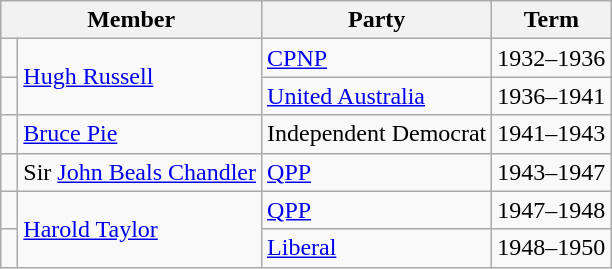<table class="wikitable">
<tr>
<th colspan="2">Member</th>
<th>Party</th>
<th>Term</th>
</tr>
<tr>
<td> </td>
<td rowspan=2><a href='#'>Hugh Russell</a></td>
<td><a href='#'>CPNP</a></td>
<td>1932–1936</td>
</tr>
<tr>
<td> </td>
<td><a href='#'>United Australia</a></td>
<td>1936–1941</td>
</tr>
<tr>
<td> </td>
<td><a href='#'>Bruce Pie</a></td>
<td>Independent Democrat</td>
<td>1941–1943</td>
</tr>
<tr>
<td> </td>
<td>Sir <a href='#'>John Beals Chandler</a></td>
<td><a href='#'>QPP</a></td>
<td>1943–1947</td>
</tr>
<tr>
<td> </td>
<td rowspan=2><a href='#'>Harold Taylor</a></td>
<td><a href='#'>QPP</a></td>
<td>1947–1948</td>
</tr>
<tr>
<td> </td>
<td><a href='#'>Liberal</a></td>
<td>1948–1950</td>
</tr>
</table>
